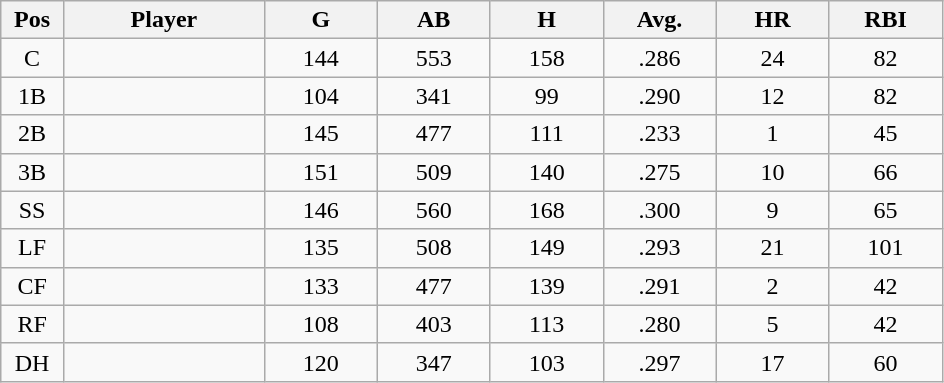<table class="wikitable sortable">
<tr>
<th bgcolor="#DDDDFF" width="5%">Pos</th>
<th bgcolor="#DDDDFF" width="16%">Player</th>
<th bgcolor="#DDDDFF" width="9%">G</th>
<th bgcolor="#DDDDFF" width="9%">AB</th>
<th bgcolor="#DDDDFF" width="9%">H</th>
<th bgcolor="#DDDDFF" width="9%">Avg.</th>
<th bgcolor="#DDDDFF" width="9%">HR</th>
<th bgcolor="#DDDDFF" width="9%">RBI</th>
</tr>
<tr align="center">
<td>C</td>
<td></td>
<td>144</td>
<td>553</td>
<td>158</td>
<td>.286</td>
<td>24</td>
<td>82</td>
</tr>
<tr align="center">
<td>1B</td>
<td></td>
<td>104</td>
<td>341</td>
<td>99</td>
<td>.290</td>
<td>12</td>
<td>82</td>
</tr>
<tr align="center">
<td>2B</td>
<td></td>
<td>145</td>
<td>477</td>
<td>111</td>
<td>.233</td>
<td>1</td>
<td>45</td>
</tr>
<tr align="center">
<td>3B</td>
<td></td>
<td>151</td>
<td>509</td>
<td>140</td>
<td>.275</td>
<td>10</td>
<td>66</td>
</tr>
<tr align="center">
<td>SS</td>
<td></td>
<td>146</td>
<td>560</td>
<td>168</td>
<td>.300</td>
<td>9</td>
<td>65</td>
</tr>
<tr align="center">
<td>LF</td>
<td></td>
<td>135</td>
<td>508</td>
<td>149</td>
<td>.293</td>
<td>21</td>
<td>101</td>
</tr>
<tr align="center">
<td>CF</td>
<td></td>
<td>133</td>
<td>477</td>
<td>139</td>
<td>.291</td>
<td>2</td>
<td>42</td>
</tr>
<tr align="center">
<td>RF</td>
<td></td>
<td>108</td>
<td>403</td>
<td>113</td>
<td>.280</td>
<td>5</td>
<td>42</td>
</tr>
<tr align="center">
<td>DH</td>
<td></td>
<td>120</td>
<td>347</td>
<td>103</td>
<td>.297</td>
<td>17</td>
<td>60</td>
</tr>
</table>
